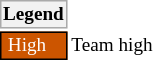<table class="toccolours" style="font-size: 80%; white-space: nowrap;">
<tr>
<th colspan="1" style="background-color: #F2F2F2; border: 1px solid #AAAAAA;">Legend</th>
</tr>
<tr>
<td style="background:#CC5500; color:#ffffff; border: 1px solid black"> High </td>
<td>Team high</td>
</tr>
<tr>
</tr>
</table>
